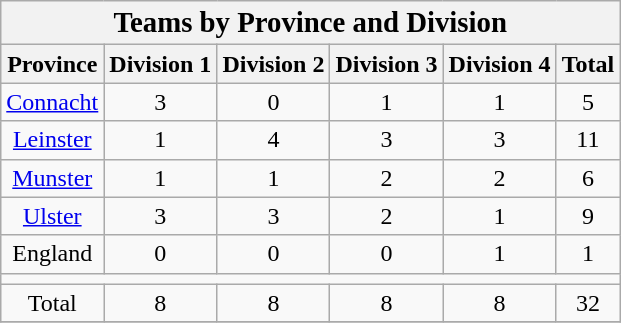<table class="wikitable" style="text-align:center">
<tr>
<th colspan=6><big>Teams by Province and Division</big></th>
</tr>
<tr>
<th>Province</th>
<th>Division 1</th>
<th>Division 2</th>
<th>Division 3</th>
<th>Division 4</th>
<th>Total</th>
</tr>
<tr>
<td><a href='#'>Connacht</a></td>
<td>3</td>
<td>0</td>
<td>1</td>
<td>1</td>
<td>5</td>
</tr>
<tr>
<td><a href='#'>Leinster</a></td>
<td>1</td>
<td>4</td>
<td>3</td>
<td>3</td>
<td>11</td>
</tr>
<tr>
<td><a href='#'>Munster</a></td>
<td>1</td>
<td>1</td>
<td>2</td>
<td>2</td>
<td>6</td>
</tr>
<tr>
<td><a href='#'>Ulster</a></td>
<td>3</td>
<td>3</td>
<td>2</td>
<td>1</td>
<td>9</td>
</tr>
<tr>
<td>England</td>
<td>0</td>
<td>0</td>
<td>0</td>
<td>1</td>
<td>1</td>
</tr>
<tr>
<td colspan=6></td>
</tr>
<tr>
<td>Total</td>
<td>8</td>
<td>8</td>
<td>8</td>
<td>8</td>
<td>32</td>
</tr>
<tr>
</tr>
</table>
